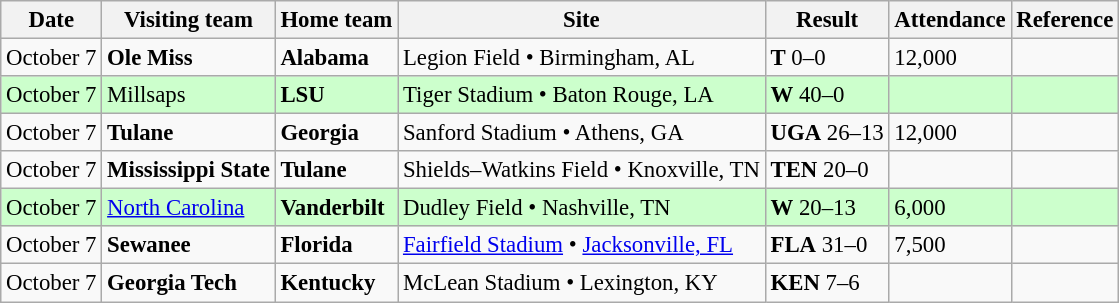<table class="wikitable" style="font-size:95%;">
<tr>
<th>Date</th>
<th>Visiting team</th>
<th>Home team</th>
<th>Site</th>
<th>Result</th>
<th>Attendance</th>
<th class="unsortable">Reference</th>
</tr>
<tr bgcolor=>
<td>October 7</td>
<td><strong>Ole Miss</strong></td>
<td><strong>Alabama</strong></td>
<td>Legion Field • Birmingham, AL</td>
<td><strong>T</strong> 0–0</td>
<td>12,000</td>
<td></td>
</tr>
<tr bgcolor=ccffcc>
<td>October 7</td>
<td>Millsaps</td>
<td><strong>LSU</strong></td>
<td>Tiger Stadium • Baton Rouge, LA</td>
<td><strong>W</strong> 40–0</td>
<td></td>
<td></td>
</tr>
<tr bgcolor=>
<td>October 7</td>
<td><strong>Tulane</strong></td>
<td><strong>Georgia</strong></td>
<td>Sanford Stadium • Athens, GA</td>
<td><strong>UGA</strong> 26–13</td>
<td>12,000</td>
<td></td>
</tr>
<tr bgcolor=>
<td>October 7</td>
<td><strong>Mississippi State</strong></td>
<td><strong>Tulane</strong></td>
<td>Shields–Watkins Field • Knoxville, TN</td>
<td><strong>TEN</strong> 20–0</td>
<td></td>
<td></td>
</tr>
<tr bgcolor=ccffcc>
<td>October 7</td>
<td><a href='#'>North Carolina</a></td>
<td><strong>Vanderbilt</strong></td>
<td>Dudley Field • Nashville, TN</td>
<td><strong>W</strong> 20–13</td>
<td>6,000</td>
<td></td>
</tr>
<tr bgcolor=>
<td>October 7</td>
<td><strong>Sewanee</strong></td>
<td><strong>Florida</strong></td>
<td><a href='#'>Fairfield Stadium</a> • <a href='#'>Jacksonville, FL</a></td>
<td><strong>FLA</strong> 31–0</td>
<td>7,500</td>
<td></td>
</tr>
<tr bgcolor=>
<td>October 7</td>
<td><strong>Georgia Tech</strong></td>
<td><strong>Kentucky</strong></td>
<td>McLean Stadium • Lexington, KY</td>
<td><strong>KEN</strong> 7–6</td>
<td></td>
<td></td>
</tr>
</table>
